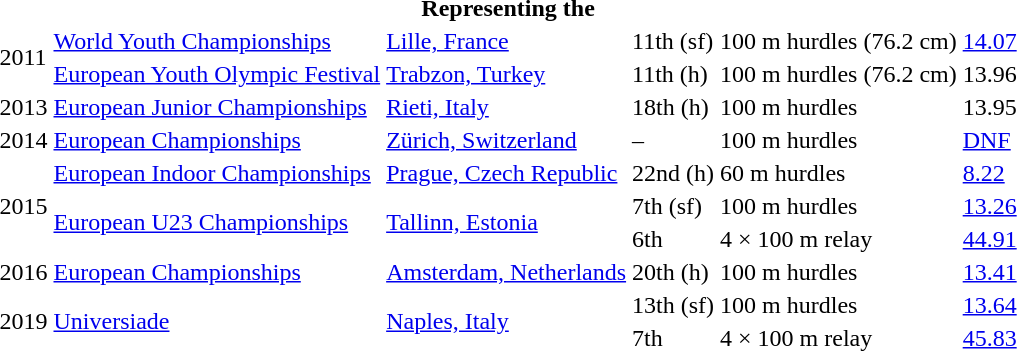<table>
<tr>
<th colspan="6">Representing the </th>
</tr>
<tr>
<td rowspan=2>2011</td>
<td><a href='#'>World Youth Championships</a></td>
<td><a href='#'>Lille, France</a></td>
<td>11th (sf)</td>
<td>100 m hurdles (76.2 cm)</td>
<td><a href='#'>14.07</a></td>
</tr>
<tr>
<td><a href='#'>European Youth Olympic Festival</a></td>
<td><a href='#'>Trabzon, Turkey</a></td>
<td>11th (h)</td>
<td>100 m hurdles (76.2 cm)</td>
<td>13.96</td>
</tr>
<tr>
<td>2013</td>
<td><a href='#'>European Junior Championships</a></td>
<td><a href='#'>Rieti, Italy</a></td>
<td>18th (h)</td>
<td>100 m hurdles</td>
<td>13.95</td>
</tr>
<tr>
<td>2014</td>
<td><a href='#'>European Championships</a></td>
<td><a href='#'>Zürich, Switzerland</a></td>
<td>–</td>
<td>100 m hurdles</td>
<td><a href='#'>DNF</a></td>
</tr>
<tr>
<td rowspan=3>2015</td>
<td><a href='#'>European Indoor Championships</a></td>
<td><a href='#'>Prague, Czech Republic</a></td>
<td>22nd (h)</td>
<td>60 m hurdles</td>
<td><a href='#'>8.22</a></td>
</tr>
<tr>
<td rowspan=2><a href='#'>European U23 Championships</a></td>
<td rowspan=2><a href='#'>Tallinn, Estonia</a></td>
<td>7th (sf)</td>
<td>100 m hurdles</td>
<td><a href='#'>13.26</a></td>
</tr>
<tr>
<td>6th</td>
<td>4 × 100 m relay</td>
<td><a href='#'>44.91</a></td>
</tr>
<tr>
<td>2016</td>
<td><a href='#'>European Championships</a></td>
<td><a href='#'>Amsterdam, Netherlands</a></td>
<td>20th (h)</td>
<td>100 m hurdles</td>
<td><a href='#'>13.41</a></td>
</tr>
<tr>
<td rowspan=2>2019</td>
<td rowspan=2><a href='#'>Universiade</a></td>
<td rowspan=2><a href='#'>Naples, Italy</a></td>
<td>13th (sf)</td>
<td>100 m hurdles</td>
<td><a href='#'>13.64</a></td>
</tr>
<tr>
<td>7th</td>
<td>4 × 100 m relay</td>
<td><a href='#'>45.83</a></td>
</tr>
</table>
